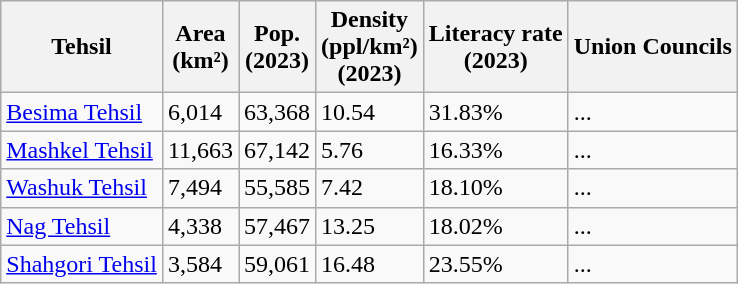<table class="wikitable sortable static-row-numbers static-row-header-hash">
<tr>
<th>Tehsil</th>
<th>Area<br>(km²)</th>
<th>Pop.<br>(2023)</th>
<th>Density<br>(ppl/km²)<br>(2023)</th>
<th>Literacy rate<br>(2023)</th>
<th>Union Councils</th>
</tr>
<tr>
<td><a href='#'>Besima Tehsil</a></td>
<td>6,014</td>
<td>63,368</td>
<td>10.54</td>
<td>31.83%</td>
<td>...</td>
</tr>
<tr>
<td><a href='#'>Mashkel Tehsil</a></td>
<td>11,663</td>
<td>67,142</td>
<td>5.76</td>
<td>16.33%</td>
<td>...</td>
</tr>
<tr>
<td><a href='#'>Washuk Tehsil</a></td>
<td>7,494</td>
<td>55,585</td>
<td>7.42</td>
<td>18.10%</td>
<td>...</td>
</tr>
<tr>
<td><a href='#'>Nag Tehsil</a></td>
<td>4,338</td>
<td>57,467</td>
<td>13.25</td>
<td>18.02%</td>
<td>...</td>
</tr>
<tr>
<td><a href='#'>Shahgori Tehsil</a></td>
<td>3,584</td>
<td>59,061</td>
<td>16.48</td>
<td>23.55%</td>
<td>...</td>
</tr>
</table>
